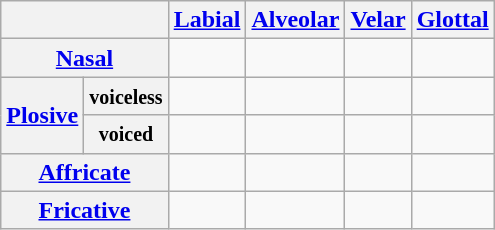<table class="wikitable" style="text-align:center">
<tr>
<th colspan="2"></th>
<th><a href='#'>Labial</a></th>
<th><a href='#'>Alveolar</a></th>
<th><a href='#'>Velar</a></th>
<th><a href='#'>Glottal</a></th>
</tr>
<tr>
<th colspan="2"><a href='#'>Nasal</a></th>
<td></td>
<td></td>
<td></td>
<td></td>
</tr>
<tr>
<th rowspan="2"><a href='#'>Plosive</a></th>
<th><small>voiceless</small></th>
<td></td>
<td></td>
<td></td>
<td></td>
</tr>
<tr>
<th><small>voiced</small></th>
<td></td>
<td></td>
<td></td>
<td></td>
</tr>
<tr>
<th colspan="2"><a href='#'>Affricate</a></th>
<td></td>
<td></td>
<td></td>
<td></td>
</tr>
<tr>
<th colspan="2"><a href='#'>Fricative</a></th>
<td></td>
<td></td>
<td></td>
<td></td>
</tr>
</table>
